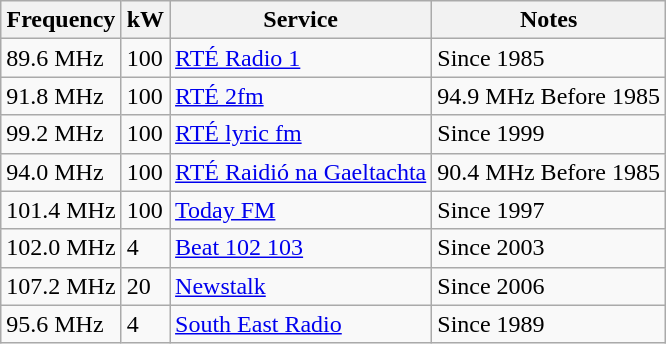<table class="wikitable sortable">
<tr>
<th>Frequency</th>
<th>kW</th>
<th>Service</th>
<th>Notes</th>
</tr>
<tr>
<td>89.6 MHz</td>
<td>100</td>
<td><a href='#'>RTÉ Radio 1</a></td>
<td>Since 1985</td>
</tr>
<tr>
<td>91.8 MHz</td>
<td>100</td>
<td><a href='#'>RTÉ 2fm</a></td>
<td>94.9 MHz Before 1985</td>
</tr>
<tr>
<td>99.2 MHz</td>
<td>100</td>
<td><a href='#'>RTÉ lyric fm</a></td>
<td>Since 1999</td>
</tr>
<tr>
<td>94.0 MHz</td>
<td>100</td>
<td><a href='#'>RTÉ Raidió na Gaeltachta</a></td>
<td>90.4 MHz Before 1985</td>
</tr>
<tr>
<td>101.4 MHz</td>
<td>100</td>
<td><a href='#'>Today FM</a></td>
<td>Since 1997</td>
</tr>
<tr>
<td>102.0 MHz</td>
<td>4</td>
<td><a href='#'>Beat 102 103</a></td>
<td>Since 2003</td>
</tr>
<tr>
<td>107.2 MHz</td>
<td>20</td>
<td><a href='#'>Newstalk</a></td>
<td>Since 2006</td>
</tr>
<tr>
<td>95.6 MHz</td>
<td>4</td>
<td><a href='#'>South East Radio</a></td>
<td>Since 1989</td>
</tr>
</table>
